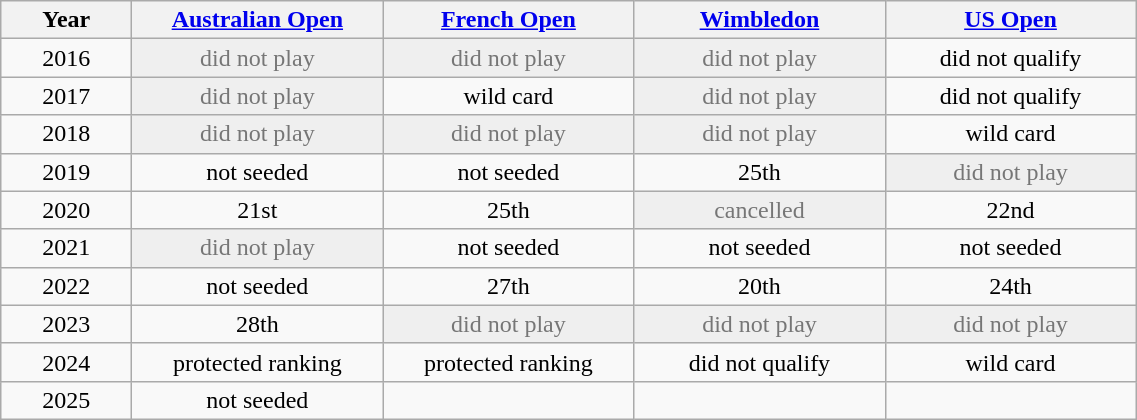<table class="wikitable" style="text-align:center">
<tr>
<th width="80">Year</th>
<th width="160"><a href='#'>Australian Open</a></th>
<th width="160"><a href='#'>French Open</a></th>
<th width="160"><a href='#'>Wimbledon</a></th>
<th width="160"><a href='#'>US Open</a></th>
</tr>
<tr>
<td>2016</td>
<td style=color:#767676 bgcolor=efefef>did not play</td>
<td style=color:#767676 bgcolor=efefef>did not play</td>
<td style=color:#767676 bgcolor=efefef>did not play</td>
<td>did not qualify</td>
</tr>
<tr>
<td>2017</td>
<td style=color:#767676 bgcolor=efefef>did not play</td>
<td>wild card</td>
<td style=color:#767676 bgcolor=efefef>did not play</td>
<td>did not qualify</td>
</tr>
<tr>
<td>2018</td>
<td style=color:#767676 bgcolor=efefef>did not play</td>
<td style=color:#767676 bgcolor=efefef>did not play</td>
<td style=color:#767676 bgcolor=efefef>did not play</td>
<td>wild card</td>
</tr>
<tr>
<td>2019</td>
<td>not seeded</td>
<td>not seeded</td>
<td>25th</td>
<td style=color:#767676 bgcolor=efefef>did not play</td>
</tr>
<tr>
<td>2020</td>
<td>21st</td>
<td>25th</td>
<td style=color:#767676 bgcolor=efefef>cancelled</td>
<td>22nd</td>
</tr>
<tr>
<td>2021</td>
<td style=color:#767676 bgcolor=efefef>did not play</td>
<td>not seeded</td>
<td>not seeded</td>
<td>not seeded</td>
</tr>
<tr>
<td>2022</td>
<td>not seeded</td>
<td>27th</td>
<td>20th</td>
<td>24th</td>
</tr>
<tr>
<td>2023</td>
<td>28th</td>
<td style=color:#767676 bgcolor=efefef>did not play</td>
<td style=color:#767676 bgcolor=efefef>did not play</td>
<td style=color:#767676 bgcolor=efefef>did not play</td>
</tr>
<tr>
<td>2024</td>
<td>protected ranking</td>
<td>protected ranking</td>
<td>did not qualify</td>
<td>wild card</td>
</tr>
<tr>
<td>2025</td>
<td>not seeded</td>
<td></td>
<td></td>
<td></td>
</tr>
</table>
